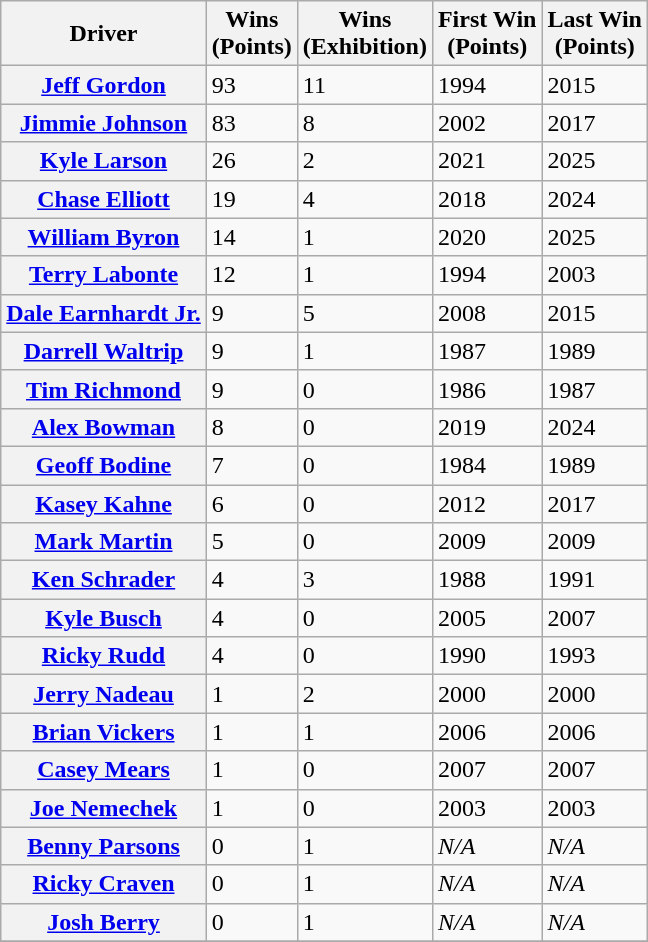<table class="wikitable sortable">
<tr>
<th scope="col">Driver</th>
<th scope="col">Wins<br>(Points)</th>
<th scope="col">Wins<br>(Exhibition)</th>
<th scope="col">First Win<br>(Points)</th>
<th scope="col">Last Win<br>(Points)</th>
</tr>
<tr>
<th scope="row"><a href='#'>Jeff Gordon</a></th>
<td>93</td>
<td>11</td>
<td>1994</td>
<td>2015</td>
</tr>
<tr>
<th scope="row"><a href='#'>Jimmie Johnson</a></th>
<td>83</td>
<td>8</td>
<td>2002</td>
<td>2017</td>
</tr>
<tr>
<th scope="row"><a href='#'>Kyle Larson</a></th>
<td>26</td>
<td>2</td>
<td>2021</td>
<td>2025</td>
</tr>
<tr>
<th scope="row"><a href='#'>Chase Elliott</a></th>
<td>19</td>
<td>4</td>
<td>2018</td>
<td>2024</td>
</tr>
<tr>
<th scope="row"><a href='#'>William Byron</a></th>
<td>14</td>
<td>1</td>
<td>2020</td>
<td>2025</td>
</tr>
<tr>
<th scope="row"><a href='#'>Terry Labonte</a></th>
<td>12</td>
<td>1</td>
<td>1994</td>
<td>2003</td>
</tr>
<tr>
<th scope="row"><a href='#'>Dale Earnhardt Jr.</a></th>
<td>9</td>
<td>5</td>
<td>2008</td>
<td>2015</td>
</tr>
<tr>
<th scope="row"><a href='#'>Darrell Waltrip</a></th>
<td>9</td>
<td>1</td>
<td>1987</td>
<td>1989</td>
</tr>
<tr>
<th scope="row"><a href='#'>Tim Richmond</a></th>
<td>9</td>
<td>0</td>
<td>1986</td>
<td>1987</td>
</tr>
<tr>
<th scope="row"><a href='#'>Alex Bowman</a></th>
<td>8</td>
<td>0</td>
<td>2019</td>
<td>2024</td>
</tr>
<tr>
<th scope="row"><a href='#'>Geoff Bodine</a></th>
<td>7</td>
<td>0</td>
<td>1984</td>
<td>1989</td>
</tr>
<tr>
<th scope="row"><a href='#'>Kasey Kahne</a></th>
<td>6</td>
<td>0</td>
<td>2012</td>
<td>2017</td>
</tr>
<tr>
<th scope="row"><a href='#'>Mark Martin</a></th>
<td>5</td>
<td>0</td>
<td>2009</td>
<td>2009</td>
</tr>
<tr>
<th scope="row"><a href='#'>Ken Schrader</a></th>
<td>4</td>
<td>3</td>
<td>1988</td>
<td>1991</td>
</tr>
<tr>
<th scope="row"><a href='#'>Kyle Busch</a></th>
<td>4</td>
<td>0</td>
<td>2005</td>
<td>2007</td>
</tr>
<tr>
<th scope="row"><a href='#'>Ricky Rudd</a></th>
<td>4</td>
<td>0</td>
<td>1990</td>
<td>1993</td>
</tr>
<tr>
<th scope="row"><a href='#'>Jerry Nadeau</a></th>
<td>1</td>
<td>2</td>
<td>2000</td>
<td>2000</td>
</tr>
<tr>
<th scope="row"><a href='#'>Brian Vickers</a></th>
<td>1</td>
<td>1</td>
<td>2006</td>
<td>2006</td>
</tr>
<tr>
<th scope="row"><a href='#'>Casey Mears</a></th>
<td>1</td>
<td>0</td>
<td>2007</td>
<td>2007</td>
</tr>
<tr>
<th scope="row"><a href='#'>Joe Nemechek</a></th>
<td>1</td>
<td>0</td>
<td>2003</td>
<td>2003</td>
</tr>
<tr>
<th scope="row"><a href='#'>Benny Parsons</a></th>
<td>0</td>
<td>1</td>
<td><em>N/A</em></td>
<td><em>N/A</em></td>
</tr>
<tr>
<th scope="row"><a href='#'>Ricky Craven</a></th>
<td>0</td>
<td>1</td>
<td><em>N/A</em></td>
<td><em>N/A</em></td>
</tr>
<tr>
<th scope="row"><a href='#'>Josh Berry</a></th>
<td>0</td>
<td>1</td>
<td><em>N/A</em></td>
<td><em>N/A</em></td>
</tr>
<tr>
</tr>
</table>
